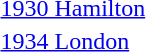<table>
<tr>
<td><a href='#'>1930 Hamilton</a><br></td>
<td></td>
<td></td>
<td></td>
</tr>
<tr>
<td><a href='#'>1934 London</a><br></td>
<td></td>
<td></td>
<td></td>
</tr>
</table>
